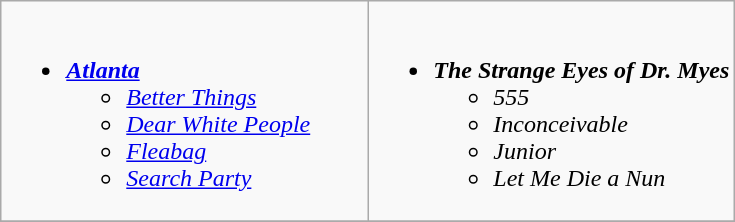<table class="wikitable" role="presentation">
<tr>
<td style="vertical-align:top; width:50%;"><br><ul><li><strong><em><a href='#'>Atlanta</a></em></strong><ul><li><em><a href='#'>Better Things</a></em></li><li><em><a href='#'>Dear White People</a></em></li><li><em><a href='#'>Fleabag</a></em></li><li><em><a href='#'>Search Party</a></em></li></ul></li></ul></td>
<td style="vertical-align:top; width:50%;"><br><ul><li><strong><em>The Strange Eyes of Dr. Myes</em></strong><ul><li><em>555</em></li><li><em>Inconceivable</em></li><li><em>Junior</em></li><li><em>Let Me Die a Nun</em></li></ul></li></ul></td>
</tr>
<tr>
</tr>
</table>
